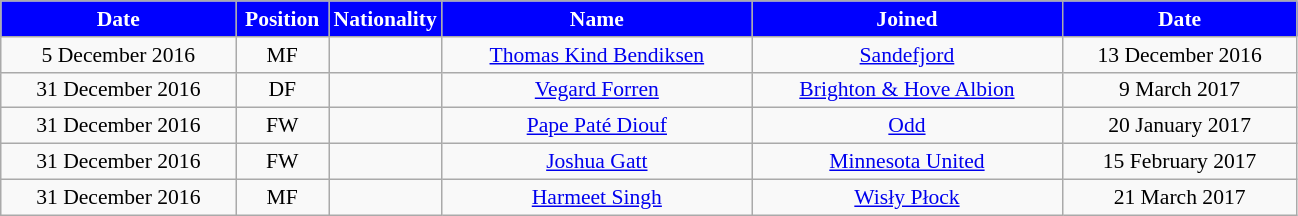<table class="wikitable"  style="text-align:center; font-size:90%; ">
<tr>
<th style="background:#00f; color:white; width:150px;">Date</th>
<th style="background:#00f; color:white; width:55px;">Position</th>
<th style="background:#00f; color:white; width:55px;">Nationality</th>
<th style="background:#00f; color:white; width:200px;">Name</th>
<th style="background:#00f; color:white; width:200px;">Joined</th>
<th style="background:#00f; color:white; width:150px;">Date</th>
</tr>
<tr>
<td>5 December 2016</td>
<td>MF</td>
<td></td>
<td><a href='#'>Thomas Kind Bendiksen</a></td>
<td><a href='#'>Sandefjord</a></td>
<td>13 December 2016</td>
</tr>
<tr>
<td>31 December 2016</td>
<td>DF</td>
<td></td>
<td><a href='#'>Vegard Forren</a></td>
<td> <a href='#'>Brighton & Hove Albion</a></td>
<td>9 March 2017</td>
</tr>
<tr>
<td>31 December 2016</td>
<td>FW</td>
<td></td>
<td><a href='#'>Pape Paté Diouf</a></td>
<td><a href='#'>Odd</a></td>
<td>20 January 2017</td>
</tr>
<tr>
<td>31 December 2016</td>
<td>FW</td>
<td></td>
<td><a href='#'>Joshua Gatt</a></td>
<td> <a href='#'>Minnesota United</a></td>
<td>15 February 2017</td>
</tr>
<tr>
<td>31 December 2016</td>
<td>MF</td>
<td></td>
<td><a href='#'>Harmeet Singh</a></td>
<td> <a href='#'>Wisły Płock</a></td>
<td>21 March 2017</td>
</tr>
</table>
